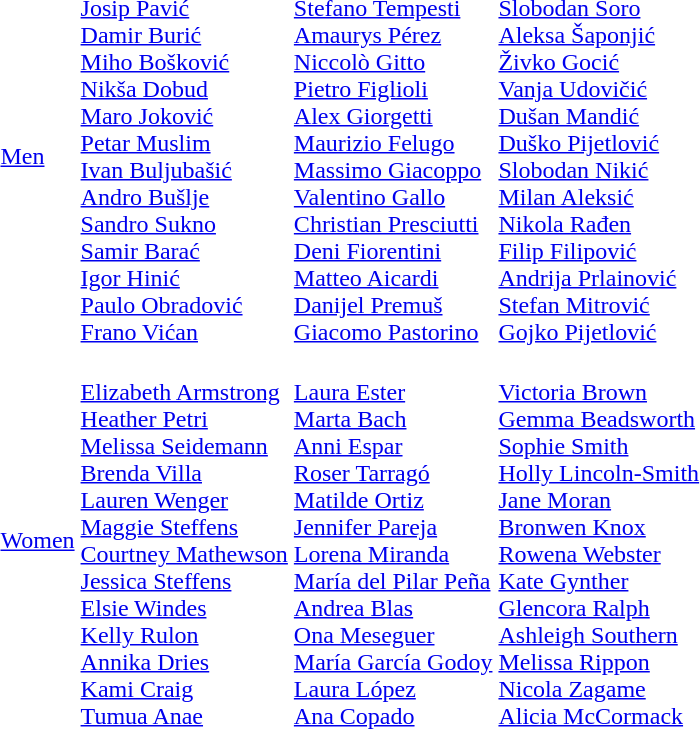<table>
<tr>
<td><a href='#'>Men</a></td>
<td><br><a href='#'>Josip Pavić</a><br><a href='#'>Damir Burić</a><br><a href='#'>Miho Bošković</a><br><a href='#'>Nikša Dobud</a><br><a href='#'>Maro Joković</a><br><a href='#'>Petar Muslim</a><br><a href='#'>Ivan Buljubašić</a><br><a href='#'>Andro Bušlje</a><br><a href='#'>Sandro Sukno</a><br><a href='#'>Samir Barać</a><br><a href='#'>Igor Hinić</a><br><a href='#'>Paulo Obradović</a><br><a href='#'>Frano Vićan</a></td>
<td><br><a href='#'>Stefano Tempesti</a><br><a href='#'>Amaurys Pérez</a><br><a href='#'>Niccolò Gitto</a><br><a href='#'>Pietro Figlioli</a><br><a href='#'>Alex Giorgetti</a><br><a href='#'>Maurizio Felugo</a><br><a href='#'>Massimo Giacoppo</a><br><a href='#'>Valentino Gallo</a><br><a href='#'>Christian Presciutti</a><br><a href='#'>Deni Fiorentini</a><br><a href='#'>Matteo Aicardi</a><br><a href='#'>Danijel Premuš</a><br><a href='#'>Giacomo Pastorino</a></td>
<td><br><a href='#'>Slobodan Soro</a><br><a href='#'>Aleksa Šaponjić</a><br><a href='#'>Živko Gocić</a><br><a href='#'>Vanja Udovičić</a><br><a href='#'>Dušan Mandić</a><br><a href='#'>Duško Pijetlović</a><br><a href='#'>Slobodan Nikić</a><br><a href='#'>Milan Aleksić</a><br><a href='#'>Nikola Rađen</a><br><a href='#'>Filip Filipović</a><br><a href='#'>Andrija Prlainović</a><br><a href='#'>Stefan Mitrović</a><br><a href='#'>Gojko Pijetlović</a></td>
</tr>
<tr>
<td><a href='#'>Women</a></td>
<td><br><a href='#'>Elizabeth Armstrong</a><br><a href='#'>Heather Petri</a><br><a href='#'>Melissa Seidemann</a><br><a href='#'>Brenda Villa</a><br><a href='#'>Lauren Wenger</a><br><a href='#'>Maggie Steffens</a><br><a href='#'>Courtney Mathewson</a><br><a href='#'>Jessica Steffens</a><br><a href='#'>Elsie Windes</a><br><a href='#'>Kelly Rulon</a><br><a href='#'>Annika Dries</a><br><a href='#'>Kami Craig</a><br><a href='#'>Tumua Anae</a></td>
<td><br><a href='#'>Laura Ester</a><br><a href='#'>Marta Bach</a><br><a href='#'>Anni Espar</a><br><a href='#'>Roser Tarragó</a><br><a href='#'>Matilde Ortiz</a><br><a href='#'>Jennifer Pareja</a><br><a href='#'>Lorena Miranda</a><br><a href='#'>María del Pilar Peña</a><br><a href='#'>Andrea Blas</a><br><a href='#'>Ona Meseguer</a><br><a href='#'>María García Godoy</a><br><a href='#'>Laura López</a><br><a href='#'>Ana Copado</a></td>
<td valign=top><br><a href='#'>Victoria Brown</a><br><a href='#'>Gemma Beadsworth</a><br><a href='#'>Sophie Smith</a><br><a href='#'>Holly Lincoln-Smith</a><br><a href='#'>Jane Moran</a><br><a href='#'>Bronwen Knox</a><br><a href='#'>Rowena Webster</a><br><a href='#'>Kate Gynther</a><br><a href='#'>Glencora Ralph</a><br><a href='#'>Ashleigh Southern</a><br><a href='#'>Melissa Rippon</a><br><a href='#'>Nicola Zagame</a><br><a href='#'>Alicia McCormack</a></td>
</tr>
</table>
